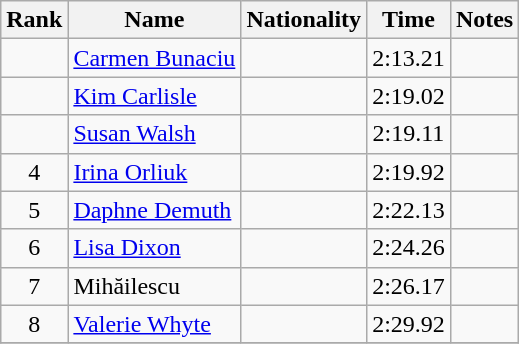<table class="wikitable sortable" style="text-align:center">
<tr>
<th>Rank</th>
<th>Name</th>
<th>Nationality</th>
<th>Time</th>
<th>Notes</th>
</tr>
<tr>
<td></td>
<td align="left"><a href='#'>Carmen Bunaciu</a></td>
<td align="left"></td>
<td>2:13.21</td>
<td></td>
</tr>
<tr>
<td></td>
<td align="left"><a href='#'>Kim Carlisle</a></td>
<td align="left"></td>
<td>2:19.02</td>
<td></td>
</tr>
<tr>
<td></td>
<td align="left"><a href='#'>Susan Walsh</a></td>
<td align="left"></td>
<td>2:19.11</td>
<td></td>
</tr>
<tr>
<td>4</td>
<td align="left"><a href='#'>Irina Orliuk</a></td>
<td align="left"></td>
<td>2:19.92</td>
<td></td>
</tr>
<tr>
<td>5</td>
<td align="left"><a href='#'>Daphne Demuth</a></td>
<td align="left"></td>
<td>2:22.13</td>
<td></td>
</tr>
<tr>
<td>6</td>
<td align="left"><a href='#'>Lisa Dixon</a></td>
<td align="left"></td>
<td>2:24.26</td>
<td></td>
</tr>
<tr>
<td>7</td>
<td align="left">Mihăilescu</td>
<td align="left"></td>
<td>2:26.17</td>
<td></td>
</tr>
<tr>
<td>8</td>
<td align="left"><a href='#'>Valerie Whyte</a></td>
<td align="left"></td>
<td>2:29.92</td>
<td></td>
</tr>
<tr>
</tr>
</table>
